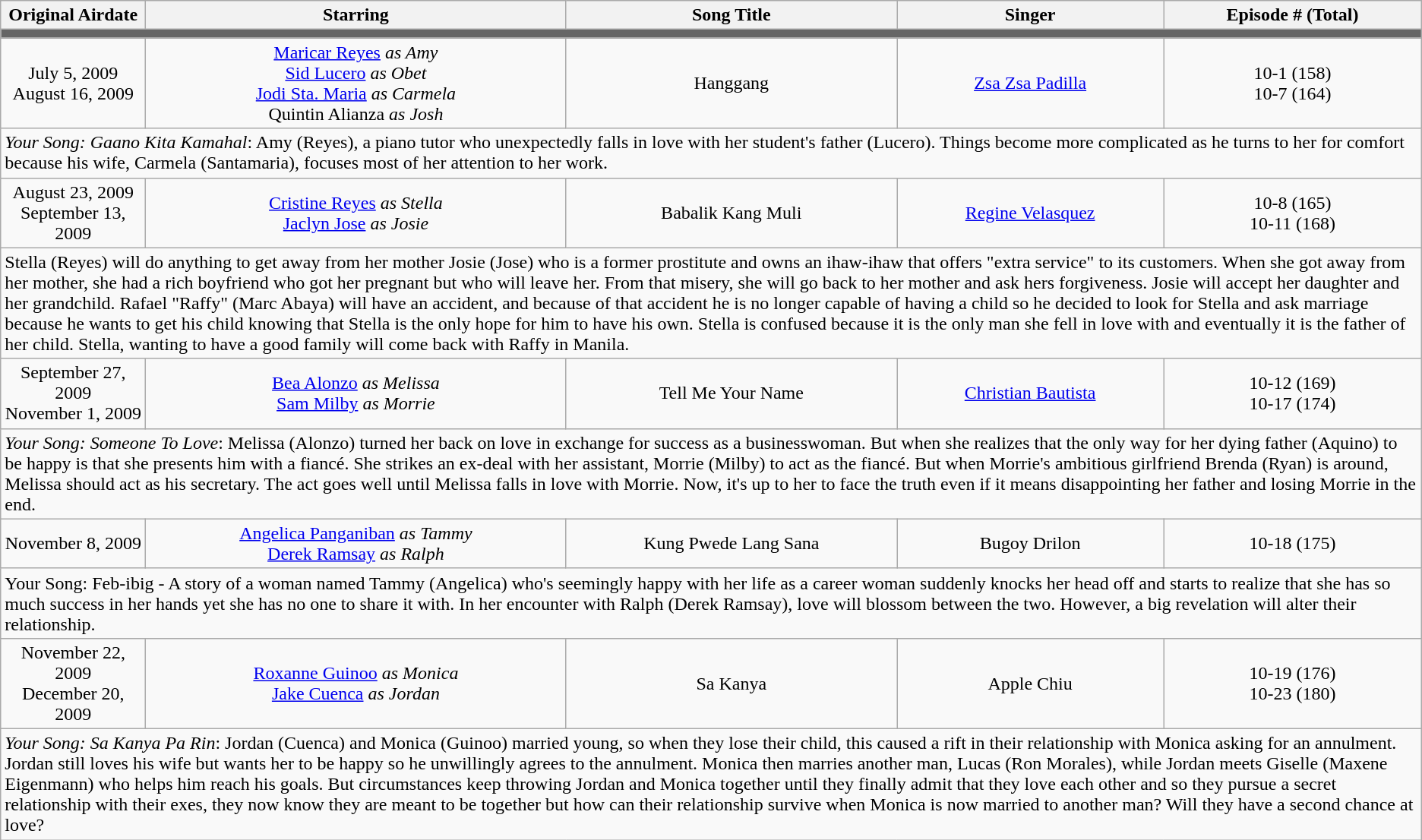<table class="wikitable">
<tr>
<th width=120px>Original Airdate</th>
<th>Starring</th>
<th>Song Title</th>
<th>Singer</th>
<th>Episode # (Total)</th>
</tr>
<tr bgcolor="#666">
<td colspan="6"></td>
</tr>
<tr>
<td align="center">July 5, 2009 <br> August 16, 2009</td>
<td align="center"><a href='#'>Maricar Reyes</a> <em>as Amy</em> <br> <a href='#'>Sid Lucero</a> <em>as Obet</em> <br> <a href='#'>Jodi Sta. Maria</a> <em>as Carmela</em> <br> Quintin Alianza <em>as Josh</em></td>
<td align="center">Hanggang</td>
<td align="center"><a href='#'>Zsa Zsa Padilla</a></td>
<td align="center">10-1 (158) <br> 10-7 (164)</td>
</tr>
<tr>
<td colspan="5"><em>Your Song: Gaano Kita Kamahal</em>: Amy (Reyes), a piano tutor who unexpectedly falls in love with her student's father (Lucero). Things become more complicated as he turns to her for comfort because his wife, Carmela (Santamaria), focuses most of her attention to her work.</td>
</tr>
<tr>
<td align="center">August 23, 2009 <br> September 13, 2009</td>
<td align="center"><a href='#'>Cristine Reyes</a> <em>as Stella</em> <br> <a href='#'>Jaclyn Jose</a> <em>as Josie</em></td>
<td align="center">Babalik Kang Muli</td>
<td align="center"><a href='#'>Regine Velasquez</a></td>
<td align="center">10-8 (165) <br> 10-11 (168)</td>
</tr>
<tr>
<td colspan="5">Stella (Reyes) will do anything to get away from her mother Josie (Jose) who is a former prostitute and owns an ihaw-ihaw that offers "extra service" to its customers. When she got away from her mother, she had a rich boyfriend who got her pregnant but who will leave her. From that misery, she will go back to her mother and ask hers forgiveness. Josie will accept her daughter and her grandchild. Rafael "Raffy" (Marc Abaya) will have an accident, and because of that accident he is no longer capable of having a child so he decided to look for Stella and ask marriage because he wants to get his child knowing that Stella is the only hope for him to have his own. Stella is confused because it is the only man she fell in love with and eventually it is the father of her child. Stella, wanting to have a good family will come back with Raffy in Manila.</td>
</tr>
<tr>
<td align="center">September 27, 2009 <br> November 1, 2009</td>
<td align="center"><a href='#'>Bea Alonzo</a> <em>as Melissa</em> <br> <a href='#'>Sam Milby</a> <em>as Morrie</em></td>
<td align="center">Tell Me Your Name</td>
<td align="center"><a href='#'>Christian Bautista</a></td>
<td align="center">10-12 (169) <br> 10-17 (174)</td>
</tr>
<tr>
<td colspan="5"><em>Your Song: Someone To Love</em>: Melissa (Alonzo) turned her back on love in exchange for success as a businesswoman. But when she realizes that the only way for her dying father (Aquino) to be happy is that she presents him with a fiancé. She strikes an ex-deal with her assistant, Morrie (Milby) to act as the fiancé. But when Morrie's ambitious girlfriend Brenda (Ryan) is around, Melissa should act as his secretary. The act goes well until Melissa falls in love with Morrie. Now, it's up to her to face the truth even if it means disappointing her father and losing Morrie in the end.</td>
</tr>
<tr>
<td align="center">November 8, 2009</td>
<td align="center"><a href='#'>Angelica Panganiban</a> <em>as Tammy</em> <br> <a href='#'>Derek Ramsay</a> <em>as Ralph</em></td>
<td align="center">Kung Pwede Lang Sana</td>
<td align="center">Bugoy Drilon</td>
<td align="center">10-18 (175)</td>
</tr>
<tr>
<td colspan="5">Your Song: Feb-ibig - A story of a woman named Tammy (Angelica) who's seemingly happy with her life as a career woman suddenly knocks her head off and starts to realize that she has so much success in her hands yet she has no one to share it with. In her encounter with Ralph (Derek Ramsay), love will blossom between the two. However, a big revelation will alter their relationship.</td>
</tr>
<tr>
<td align="center">November 22, 2009 <br> December 20, 2009</td>
<td align="center"><a href='#'>Roxanne Guinoo</a> <em>as Monica</em> <br> <a href='#'>Jake Cuenca</a> <em>as Jordan</em></td>
<td align="center">Sa Kanya</td>
<td align="center">Apple Chiu</td>
<td align="center">10-19 (176) <br> 10-23 (180)</td>
</tr>
<tr>
<td colspan="5"><em>Your Song: Sa Kanya Pa Rin</em>: Jordan (Cuenca) and Monica (Guinoo) married young, so when they lose their child, this caused a rift in their relationship with Monica asking for an annulment. Jordan still loves his wife but wants her to be happy so he unwillingly agrees to the annulment. Monica then marries another man, Lucas (Ron Morales), while Jordan meets Giselle (Maxene Eigenmann) who helps him reach his goals. But circumstances keep throwing Jordan and Monica together until they finally admit that they love each other and so they pursue a secret relationship with their exes, they now know they are meant to be together but how can their relationship survive when Monica is now married to another man? Will they have a second chance at love?</td>
</tr>
</table>
